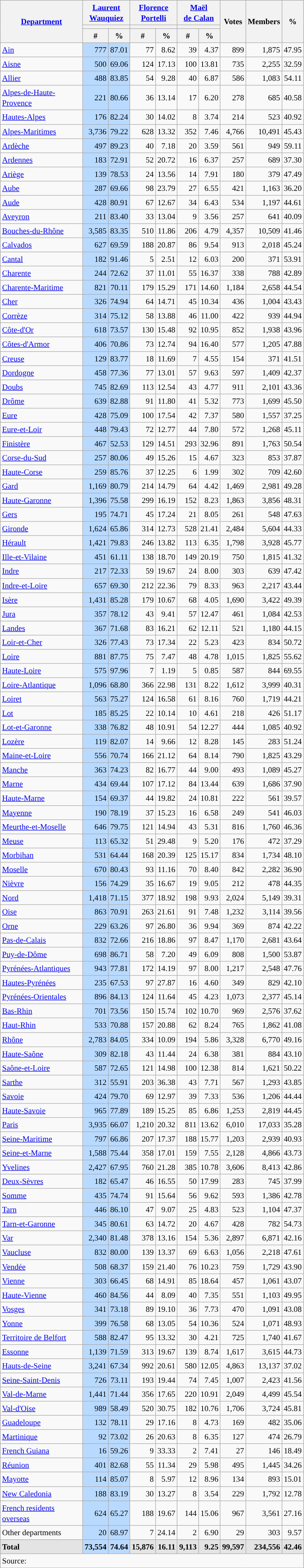<table class="wikitable sortable collapsible collapsed" style="text-align:right;font-size:95%;line-height:20px;">
<tr>
<th style="width:150px;" rowspan="3"><a href='#'>Department</a></th>
<th style="width:75px;" colspan="2"><a href='#'>Laurent<br>Wauquiez</a></th>
<th style="width:75px;" colspan="2"><a href='#'>Florence<br>Portelli</a></th>
<th style="width:75px;" colspan="2"><a href='#'>Maël<br>de Calan</a></th>
<th rowspan="3">Votes</th>
<th rowspan="3">Members</th>
<th rowspan="3">%</th>
</tr>
<tr>
<th colspan="2" style="background:"></th>
<th colspan="2" style="background:"></th>
<th colspan="2" style="background:"></th>
</tr>
<tr>
<th>#</th>
<th>%</th>
<th>#</th>
<th>%</th>
<th>#</th>
<th>%</th>
</tr>
<tr>
<td align="left"><a href='#'>Ain</a></td>
<td style="background:#B9DAFF;">777</td>
<td style="background:#B9DAFF;">87.01</td>
<td>77</td>
<td>8.62</td>
<td>39</td>
<td>4.37</td>
<td>899</td>
<td>1,875</td>
<td>47.95</td>
</tr>
<tr>
<td align="left"><a href='#'>Aisne</a></td>
<td style="background:#B9DAFF;">500</td>
<td style="background:#B9DAFF;">69.06</td>
<td>124</td>
<td>17.13</td>
<td>100</td>
<td>13.81</td>
<td>735</td>
<td>2,255</td>
<td>32.59</td>
</tr>
<tr>
<td align="left"><a href='#'>Allier</a></td>
<td style="background:#B9DAFF;">488</td>
<td style="background:#B9DAFF;">83.85</td>
<td>54</td>
<td>9.28</td>
<td>40</td>
<td>6.87</td>
<td>586</td>
<td>1,083</td>
<td>54.11</td>
</tr>
<tr>
<td align="left"><a href='#'>Alpes-de-Haute-Provence</a></td>
<td style="background:#B9DAFF;">221</td>
<td style="background:#B9DAFF;">80.66</td>
<td>36</td>
<td>13.14</td>
<td>17</td>
<td>6.20</td>
<td>278</td>
<td>685</td>
<td>40.58</td>
</tr>
<tr>
<td align="left"><a href='#'>Hautes-Alpes</a></td>
<td style="background:#B9DAFF;">176</td>
<td style="background:#B9DAFF;">82.24</td>
<td>30</td>
<td>14.02</td>
<td>8</td>
<td>3.74</td>
<td>214</td>
<td>523</td>
<td>40.92</td>
</tr>
<tr>
<td align="left"><a href='#'>Alpes-Maritimes</a></td>
<td style="background:#B9DAFF;">3,736</td>
<td style="background:#B9DAFF;">79.22</td>
<td>628</td>
<td>13.32</td>
<td>352</td>
<td>7.46</td>
<td>4,766</td>
<td>10,491</td>
<td>45.43</td>
</tr>
<tr>
<td align="left"><a href='#'>Ardèche</a></td>
<td style="background:#B9DAFF;">497</td>
<td style="background:#B9DAFF;">89.23</td>
<td>40</td>
<td>7.18</td>
<td>20</td>
<td>3.59</td>
<td>561</td>
<td>949</td>
<td>59.11</td>
</tr>
<tr>
<td align="left"><a href='#'>Ardennes</a></td>
<td style="background:#B9DAFF;">183</td>
<td style="background:#B9DAFF;">72.91</td>
<td>52</td>
<td>20.72</td>
<td>16</td>
<td>6.37</td>
<td>257</td>
<td>689</td>
<td>37.30</td>
</tr>
<tr>
<td align="left"><a href='#'>Ariège</a></td>
<td style="background:#B9DAFF;">139</td>
<td style="background:#B9DAFF;">78.53</td>
<td>24</td>
<td>13.56</td>
<td>14</td>
<td>7.91</td>
<td>180</td>
<td>379</td>
<td>47.49</td>
</tr>
<tr>
<td align="left"><a href='#'>Aube</a></td>
<td style="background:#B9DAFF;">287</td>
<td style="background:#B9DAFF;">69.66</td>
<td>98</td>
<td>23.79</td>
<td>27</td>
<td>6.55</td>
<td>421</td>
<td>1,163</td>
<td>36.20</td>
</tr>
<tr>
<td align="left"><a href='#'>Aude</a></td>
<td style="background:#B9DAFF;">428</td>
<td style="background:#B9DAFF;">80.91</td>
<td>67</td>
<td>12.67</td>
<td>34</td>
<td>6.43</td>
<td>534</td>
<td>1,197</td>
<td>44.61</td>
</tr>
<tr>
<td align="left"><a href='#'>Aveyron</a></td>
<td style="background:#B9DAFF;">211</td>
<td style="background:#B9DAFF;">83.40</td>
<td>33</td>
<td>13.04</td>
<td>9</td>
<td>3.56</td>
<td>257</td>
<td>641</td>
<td>40.09</td>
</tr>
<tr>
<td align="left"><a href='#'>Bouches-du-Rhône</a></td>
<td style="background:#B9DAFF;">3,585</td>
<td style="background:#B9DAFF;">83.35</td>
<td>510</td>
<td>11.86</td>
<td>206</td>
<td>4.79</td>
<td>4,357</td>
<td>10,509</td>
<td>41.46</td>
</tr>
<tr>
<td align="left"><a href='#'>Calvados</a></td>
<td style="background:#B9DAFF;">627</td>
<td style="background:#B9DAFF;">69.59</td>
<td>188</td>
<td>20.87</td>
<td>86</td>
<td>9.54</td>
<td>913</td>
<td>2,018</td>
<td>45.24</td>
</tr>
<tr>
<td align="left"><a href='#'>Cantal</a></td>
<td style="background:#B9DAFF;">182</td>
<td style="background:#B9DAFF;">91.46</td>
<td>5</td>
<td>2.51</td>
<td>12</td>
<td>6.03</td>
<td>200</td>
<td>371</td>
<td>53.91</td>
</tr>
<tr>
<td align="left"><a href='#'>Charente</a></td>
<td style="background:#B9DAFF;">244</td>
<td style="background:#B9DAFF;">72.62</td>
<td>37</td>
<td>11.01</td>
<td>55</td>
<td>16.37</td>
<td>338</td>
<td>788</td>
<td>42.89</td>
</tr>
<tr>
<td align="left"><a href='#'>Charente-Maritime</a></td>
<td style="background:#B9DAFF;">821</td>
<td style="background:#B9DAFF;">70.11</td>
<td>179</td>
<td>15.29</td>
<td>171</td>
<td>14.60</td>
<td>1,184</td>
<td>2,658</td>
<td>44.54</td>
</tr>
<tr>
<td align="left"><a href='#'>Cher</a></td>
<td style="background:#B9DAFF;">326</td>
<td style="background:#B9DAFF;">74.94</td>
<td>64</td>
<td>14.71</td>
<td>45</td>
<td>10.34</td>
<td>436</td>
<td>1,004</td>
<td>43.43</td>
</tr>
<tr>
<td align="left"><a href='#'>Corrèze</a></td>
<td style="background:#B9DAFF;">314</td>
<td style="background:#B9DAFF;">75.12</td>
<td>58</td>
<td>13.88</td>
<td>46</td>
<td>11.00</td>
<td>422</td>
<td>939</td>
<td>44.94</td>
</tr>
<tr>
<td align="left"><a href='#'>Côte-d'Or</a></td>
<td style="background:#B9DAFF;">618</td>
<td style="background:#B9DAFF;">73.57</td>
<td>130</td>
<td>15.48</td>
<td>92</td>
<td>10.95</td>
<td>852</td>
<td>1,938</td>
<td>43.96</td>
</tr>
<tr>
<td align="left"><a href='#'>Côtes-d'Armor</a></td>
<td style="background:#B9DAFF;">406</td>
<td style="background:#B9DAFF;">70.86</td>
<td>73</td>
<td>12.74</td>
<td>94</td>
<td>16.40</td>
<td>577</td>
<td>1,205</td>
<td>47.88</td>
</tr>
<tr>
<td align="left"><a href='#'>Creuse</a></td>
<td style="background:#B9DAFF;">129</td>
<td style="background:#B9DAFF;">83.77</td>
<td>18</td>
<td>11.69</td>
<td>7</td>
<td>4.55</td>
<td>154</td>
<td>371</td>
<td>41.51</td>
</tr>
<tr>
<td align="left"><a href='#'>Dordogne</a></td>
<td style="background:#B9DAFF;">458</td>
<td style="background:#B9DAFF;">77.36</td>
<td>77</td>
<td>13.01</td>
<td>57</td>
<td>9.63</td>
<td>597</td>
<td>1,409</td>
<td>42.37</td>
</tr>
<tr>
<td align="left"><a href='#'>Doubs</a></td>
<td style="background:#B9DAFF;">745</td>
<td style="background:#B9DAFF;">82.69</td>
<td>113</td>
<td>12.54</td>
<td>43</td>
<td>4.77</td>
<td>911</td>
<td>2,101</td>
<td>43.36</td>
</tr>
<tr>
<td align="left"><a href='#'>Drôme</a></td>
<td style="background:#B9DAFF;">639</td>
<td style="background:#B9DAFF;">82.88</td>
<td>91</td>
<td>11.80</td>
<td>41</td>
<td>5.32</td>
<td>773</td>
<td>1,699</td>
<td>45.50</td>
</tr>
<tr>
<td align="left"><a href='#'>Eure</a></td>
<td style="background:#B9DAFF;">428</td>
<td style="background:#B9DAFF;">75.09</td>
<td>100</td>
<td>17.54</td>
<td>42</td>
<td>7.37</td>
<td>580</td>
<td>1,557</td>
<td>37.25</td>
</tr>
<tr>
<td align="left"><a href='#'>Eure-et-Loir</a></td>
<td style="background:#B9DAFF;">448</td>
<td style="background:#B9DAFF;">79.43</td>
<td>72</td>
<td>12.77</td>
<td>44</td>
<td>7.80</td>
<td>572</td>
<td>1,268</td>
<td>45.11</td>
</tr>
<tr>
<td align="left"><a href='#'>Finistère</a></td>
<td style="background:#B9DAFF;">467</td>
<td style="background:#B9DAFF;">52.53</td>
<td>129</td>
<td>14.51</td>
<td>293</td>
<td>32.96</td>
<td>891</td>
<td>1,763</td>
<td>50.54</td>
</tr>
<tr>
<td align="left"><a href='#'>Corse-du-Sud</a></td>
<td style="background:#B9DAFF;">257</td>
<td style="background:#B9DAFF;">80.06</td>
<td>49</td>
<td>15.26</td>
<td>15</td>
<td>4.67</td>
<td>323</td>
<td>853</td>
<td>37.87</td>
</tr>
<tr>
<td align="left"><a href='#'>Haute-Corse</a></td>
<td style="background:#B9DAFF;">259</td>
<td style="background:#B9DAFF;">85.76</td>
<td>37</td>
<td>12.25</td>
<td>6</td>
<td>1.99</td>
<td>302</td>
<td>709</td>
<td>42.60</td>
</tr>
<tr>
<td align="left"><a href='#'>Gard</a></td>
<td style="background:#B9DAFF;">1,169</td>
<td style="background:#B9DAFF;">80.79</td>
<td>214</td>
<td>14.79</td>
<td>64</td>
<td>4.42</td>
<td>1,469</td>
<td>2,981</td>
<td>49.28</td>
</tr>
<tr>
<td align="left"><a href='#'>Haute-Garonne</a></td>
<td style="background:#B9DAFF;">1,396</td>
<td style="background:#B9DAFF;">75.58</td>
<td>299</td>
<td>16.19</td>
<td>152</td>
<td>8.23</td>
<td>1,863</td>
<td>3,856</td>
<td>48.31</td>
</tr>
<tr>
<td align="left"><a href='#'>Gers</a></td>
<td style="background:#B9DAFF;">195</td>
<td style="background:#B9DAFF;">74.71</td>
<td>45</td>
<td>17.24</td>
<td>21</td>
<td>8.05</td>
<td>261</td>
<td>548</td>
<td>47.63</td>
</tr>
<tr>
<td align="left"><a href='#'>Gironde</a></td>
<td style="background:#B9DAFF;">1,624</td>
<td style="background:#B9DAFF;">65.86</td>
<td>314</td>
<td>12.73</td>
<td>528</td>
<td>21.41</td>
<td>2,484</td>
<td>5,604</td>
<td>44.33</td>
</tr>
<tr>
<td align="left"><a href='#'>Hérault</a></td>
<td style="background:#B9DAFF;">1,421</td>
<td style="background:#B9DAFF;">79.83</td>
<td>246</td>
<td>13.82</td>
<td>113</td>
<td>6.35</td>
<td>1,798</td>
<td>3,928</td>
<td>45.77</td>
</tr>
<tr>
<td align="left"><a href='#'>Ille-et-Vilaine</a></td>
<td style="background:#B9DAFF;">451</td>
<td style="background:#B9DAFF;">61.11</td>
<td>138</td>
<td>18.70</td>
<td>149</td>
<td>20.19</td>
<td>750</td>
<td>1,815</td>
<td>41.32</td>
</tr>
<tr>
<td align="left"><a href='#'>Indre</a></td>
<td style="background:#B9DAFF;">217</td>
<td style="background:#B9DAFF;">72.33</td>
<td>59</td>
<td>19.67</td>
<td>24</td>
<td>8.00</td>
<td>303</td>
<td>639</td>
<td>47.42</td>
</tr>
<tr>
<td align="left"><a href='#'>Indre-et-Loire</a></td>
<td style="background:#B9DAFF;">657</td>
<td style="background:#B9DAFF;">69.30</td>
<td>212</td>
<td>22.36</td>
<td>79</td>
<td>8.33</td>
<td>963</td>
<td>2,217</td>
<td>43.44</td>
</tr>
<tr>
<td align="left"><a href='#'>Isère</a></td>
<td style="background:#B9DAFF;">1,431</td>
<td style="background:#B9DAFF;">85.28</td>
<td>179</td>
<td>10.67</td>
<td>68</td>
<td>4.05</td>
<td>1,690</td>
<td>3,422</td>
<td>49.39</td>
</tr>
<tr>
<td align="left"><a href='#'>Jura</a></td>
<td style="background:#B9DAFF;">357</td>
<td style="background:#B9DAFF;">78.12</td>
<td>43</td>
<td>9.41</td>
<td>57</td>
<td>12.47</td>
<td>461</td>
<td>1,084</td>
<td>42.53</td>
</tr>
<tr>
<td align="left"><a href='#'>Landes</a></td>
<td style="background:#B9DAFF;">367</td>
<td style="background:#B9DAFF;">71.68</td>
<td>83</td>
<td>16.21</td>
<td>62</td>
<td>12.11</td>
<td>521</td>
<td>1,180</td>
<td>44.15</td>
</tr>
<tr>
<td align="left"><a href='#'>Loir-et-Cher</a></td>
<td style="background:#B9DAFF;">326</td>
<td style="background:#B9DAFF;">77.43</td>
<td>73</td>
<td>17.34</td>
<td>22</td>
<td>5.23</td>
<td>423</td>
<td>834</td>
<td>50.72</td>
</tr>
<tr>
<td align="left"><a href='#'>Loire</a></td>
<td style="background:#B9DAFF;">881</td>
<td style="background:#B9DAFF;">87.75</td>
<td>75</td>
<td>7.47</td>
<td>48</td>
<td>4.78</td>
<td>1,015</td>
<td>1,825</td>
<td>55.62</td>
</tr>
<tr>
<td align="left"><a href='#'>Haute-Loire</a></td>
<td style="background:#B9DAFF;">575</td>
<td style="background:#B9DAFF;">97.96</td>
<td>7</td>
<td>1.19</td>
<td>5</td>
<td>0.85</td>
<td>587</td>
<td>844</td>
<td>69.55</td>
</tr>
<tr>
<td align="left"><a href='#'>Loire-Atlantique</a></td>
<td style="background:#B9DAFF;">1,096</td>
<td style="background:#B9DAFF;">68.80</td>
<td>366</td>
<td>22.98</td>
<td>131</td>
<td>8.22</td>
<td>1,612</td>
<td>3,999</td>
<td>40.31</td>
</tr>
<tr>
<td align="left"><a href='#'>Loiret</a></td>
<td style="background:#B9DAFF;">563</td>
<td style="background:#B9DAFF;">75.27</td>
<td>124</td>
<td>16.58</td>
<td>61</td>
<td>8.16</td>
<td>760</td>
<td>1,719</td>
<td>44.21</td>
</tr>
<tr>
<td align="left"><a href='#'>Lot</a></td>
<td style="background:#B9DAFF;">185</td>
<td style="background:#B9DAFF;">85.25</td>
<td>22</td>
<td>10.14</td>
<td>10</td>
<td>4.61</td>
<td>218</td>
<td>426</td>
<td>51.17</td>
</tr>
<tr>
<td align="left"><a href='#'>Lot-et-Garonne</a></td>
<td style="background:#B9DAFF;">338</td>
<td style="background:#B9DAFF;">76.82</td>
<td>48</td>
<td>10.91</td>
<td>54</td>
<td>12.27</td>
<td>444</td>
<td>1,085</td>
<td>40.92</td>
</tr>
<tr>
<td align="left"><a href='#'>Lozère</a></td>
<td style="background:#B9DAFF;">119</td>
<td style="background:#B9DAFF;">82.07</td>
<td>14</td>
<td>9.66</td>
<td>12</td>
<td>8.28</td>
<td>145</td>
<td>283</td>
<td>51.24</td>
</tr>
<tr>
<td align="left"><a href='#'>Maine-et-Loire</a></td>
<td style="background:#B9DAFF;">556</td>
<td style="background:#B9DAFF;">70.74</td>
<td>166</td>
<td>21.12</td>
<td>64</td>
<td>8.14</td>
<td>790</td>
<td>1,825</td>
<td>43.29</td>
</tr>
<tr>
<td align="left"><a href='#'>Manche</a></td>
<td style="background:#B9DAFF;">363</td>
<td style="background:#B9DAFF;">74.23</td>
<td>82</td>
<td>16.77</td>
<td>44</td>
<td>9.00</td>
<td>493</td>
<td>1,089</td>
<td>45.27</td>
</tr>
<tr>
<td align="left"><a href='#'>Marne</a></td>
<td style="background:#B9DAFF;">434</td>
<td style="background:#B9DAFF;">69.44</td>
<td>107</td>
<td>17.12</td>
<td>84</td>
<td>13.44</td>
<td>639</td>
<td>1,686</td>
<td>37.90</td>
</tr>
<tr>
<td align="left"><a href='#'>Haute-Marne</a></td>
<td style="background:#B9DAFF;">154</td>
<td style="background:#B9DAFF;">69.37</td>
<td>44</td>
<td>19.82</td>
<td>24</td>
<td>10.81</td>
<td>222</td>
<td>561</td>
<td>39.57</td>
</tr>
<tr>
<td align="left"><a href='#'>Mayenne</a></td>
<td style="background:#B9DAFF;">190</td>
<td style="background:#B9DAFF;">78.19</td>
<td>37</td>
<td>15.23</td>
<td>16</td>
<td>6.58</td>
<td>249</td>
<td>541</td>
<td>46.03</td>
</tr>
<tr>
<td align="left"><a href='#'>Meurthe-et-Moselle</a></td>
<td style="background:#B9DAFF;">646</td>
<td style="background:#B9DAFF;">79.75</td>
<td>121</td>
<td>14.94</td>
<td>43</td>
<td>5.31</td>
<td>816</td>
<td>1,760</td>
<td>46.36</td>
</tr>
<tr>
<td align="left"><a href='#'>Meuse</a></td>
<td style="background:#B9DAFF;">113</td>
<td style="background:#B9DAFF;">65.32</td>
<td>51</td>
<td>29.48</td>
<td>9</td>
<td>5.20</td>
<td>176</td>
<td>472</td>
<td>37.29</td>
</tr>
<tr>
<td align="left"><a href='#'>Morbihan</a></td>
<td style="background:#B9DAFF;">531</td>
<td style="background:#B9DAFF;">64.44</td>
<td>168</td>
<td>20.39</td>
<td>125</td>
<td>15.17</td>
<td>834</td>
<td>1,734</td>
<td>48.10</td>
</tr>
<tr>
<td align="left"><a href='#'>Moselle</a></td>
<td style="background:#B9DAFF;">670</td>
<td style="background:#B9DAFF;">80.43</td>
<td>93</td>
<td>11.16</td>
<td>70</td>
<td>8.40</td>
<td>842</td>
<td>2,282</td>
<td>36.90</td>
</tr>
<tr>
<td align="left"><a href='#'>Nièvre</a></td>
<td style="background:#B9DAFF;">156</td>
<td style="background:#B9DAFF;">74.29</td>
<td>35</td>
<td>16.67</td>
<td>19</td>
<td>9.05</td>
<td>212</td>
<td>478</td>
<td>44.35</td>
</tr>
<tr>
<td align="left"><a href='#'>Nord</a></td>
<td style="background:#B9DAFF;">1,418</td>
<td style="background:#B9DAFF;">71.15</td>
<td>377</td>
<td>18.92</td>
<td>198</td>
<td>9.93</td>
<td>2,024</td>
<td>5,149</td>
<td>39.31</td>
</tr>
<tr>
<td align="left"><a href='#'>Oise</a></td>
<td style="background:#B9DAFF;">863</td>
<td style="background:#B9DAFF;">70.91</td>
<td>263</td>
<td>21.61</td>
<td>91</td>
<td>7.48</td>
<td>1,232</td>
<td>3,114</td>
<td>39.56</td>
</tr>
<tr>
<td align="left"><a href='#'>Orne</a></td>
<td style="background:#B9DAFF;">229</td>
<td style="background:#B9DAFF;">63.26</td>
<td>97</td>
<td>26.80</td>
<td>36</td>
<td>9.94</td>
<td>369</td>
<td>874</td>
<td>42.22</td>
</tr>
<tr>
<td align="left"><a href='#'>Pas-de-Calais</a></td>
<td style="background:#B9DAFF;">832</td>
<td style="background:#B9DAFF;">72.66</td>
<td>216</td>
<td>18.86</td>
<td>97</td>
<td>8.47</td>
<td>1,170</td>
<td>2,681</td>
<td>43.64</td>
</tr>
<tr>
<td align="left"><a href='#'>Puy-de-Dôme</a></td>
<td style="background:#B9DAFF;">698</td>
<td style="background:#B9DAFF;">86.71</td>
<td>58</td>
<td>7.20</td>
<td>49</td>
<td>6.09</td>
<td>808</td>
<td>1,500</td>
<td>53.87</td>
</tr>
<tr>
<td align="left"><a href='#'>Pyrénées-Atlantiques</a></td>
<td style="background:#B9DAFF;">943</td>
<td style="background:#B9DAFF;">77.81</td>
<td>172</td>
<td>14.19</td>
<td>97</td>
<td>8.00</td>
<td>1,217</td>
<td>2,548</td>
<td>47.76</td>
</tr>
<tr>
<td align="left"><a href='#'>Hautes-Pyrénées</a></td>
<td style="background:#B9DAFF;">235</td>
<td style="background:#B9DAFF;">67.53</td>
<td>97</td>
<td>27.87</td>
<td>16</td>
<td>4.60</td>
<td>349</td>
<td>829</td>
<td>42.10</td>
</tr>
<tr>
<td align="left"><a href='#'>Pyrénées-Orientales</a></td>
<td style="background:#B9DAFF;">896</td>
<td style="background:#B9DAFF;">84.13</td>
<td>124</td>
<td>11.64</td>
<td>45</td>
<td>4.23</td>
<td>1,073</td>
<td>2,377</td>
<td>45.14</td>
</tr>
<tr>
<td align="left"><a href='#'>Bas-Rhin</a></td>
<td style="background:#B9DAFF;">701</td>
<td style="background:#B9DAFF;">73.56</td>
<td>150</td>
<td>15.74</td>
<td>102</td>
<td>10.70</td>
<td>969</td>
<td>2,576</td>
<td>37.62</td>
</tr>
<tr>
<td align="left"><a href='#'>Haut-Rhin</a></td>
<td style="background:#B9DAFF;">533</td>
<td style="background:#B9DAFF;">70.88</td>
<td>157</td>
<td>20.88</td>
<td>62</td>
<td>8.24</td>
<td>765</td>
<td>1,862</td>
<td>41.08</td>
</tr>
<tr>
<td align="left"><a href='#'>Rhône</a></td>
<td style="background:#B9DAFF;">2,783</td>
<td style="background:#B9DAFF;">84.05</td>
<td>334</td>
<td>10.09</td>
<td>194</td>
<td>5.86</td>
<td>3,328</td>
<td>6,770</td>
<td>49.16</td>
</tr>
<tr>
<td align="left"><a href='#'>Haute-Saône</a></td>
<td style="background:#B9DAFF;">309</td>
<td style="background:#B9DAFF;">82.18</td>
<td>43</td>
<td>11.44</td>
<td>24</td>
<td>6.38</td>
<td>381</td>
<td>884</td>
<td>43.10</td>
</tr>
<tr>
<td align="left"><a href='#'>Saône-et-Loire</a></td>
<td style="background:#B9DAFF;">587</td>
<td style="background:#B9DAFF;">72.65</td>
<td>121</td>
<td>14.98</td>
<td>100</td>
<td>12.38</td>
<td>814</td>
<td>1,621</td>
<td>50.22</td>
</tr>
<tr>
<td align="left"><a href='#'>Sarthe</a></td>
<td style="background:#B9DAFF;">312</td>
<td style="background:#B9DAFF;">55.91</td>
<td>203</td>
<td>36.38</td>
<td>43</td>
<td>7.71</td>
<td>567</td>
<td>1,293</td>
<td>43.85</td>
</tr>
<tr>
<td align="left"><a href='#'>Savoie</a></td>
<td style="background:#B9DAFF;">424</td>
<td style="background:#B9DAFF;">79.70</td>
<td>69</td>
<td>12.97</td>
<td>39</td>
<td>7.33</td>
<td>536</td>
<td>1,206</td>
<td>44.44</td>
</tr>
<tr>
<td align="left"><a href='#'>Haute-Savoie</a></td>
<td style="background:#B9DAFF;">965</td>
<td style="background:#B9DAFF;">77.89</td>
<td>189</td>
<td>15.25</td>
<td>85</td>
<td>6.86</td>
<td>1,253</td>
<td>2,819</td>
<td>44.45</td>
</tr>
<tr>
<td align="left"><a href='#'>Paris</a></td>
<td style="background:#B9DAFF;">3,935</td>
<td style="background:#B9DAFF;">66.07</td>
<td>1,210</td>
<td>20.32</td>
<td>811</td>
<td>13.62</td>
<td>6,010</td>
<td>17,033</td>
<td>35.28</td>
</tr>
<tr>
<td align="left"><a href='#'>Seine-Maritime</a></td>
<td style="background:#B9DAFF;">797</td>
<td style="background:#B9DAFF;">66.86</td>
<td>207</td>
<td>17.37</td>
<td>188</td>
<td>15.77</td>
<td>1,203</td>
<td>2,939</td>
<td>40.93</td>
</tr>
<tr>
<td align="left"><a href='#'>Seine-et-Marne</a></td>
<td style="background:#B9DAFF;">1,588</td>
<td style="background:#B9DAFF;">75.44</td>
<td>358</td>
<td>17.01</td>
<td>159</td>
<td>7.55</td>
<td>2,128</td>
<td>4,866</td>
<td>43.73</td>
</tr>
<tr>
<td align="left"><a href='#'>Yvelines</a></td>
<td style="background:#B9DAFF;">2,427</td>
<td style="background:#B9DAFF;">67.95</td>
<td>760</td>
<td>21.28</td>
<td>385</td>
<td>10.78</td>
<td>3,606</td>
<td>8,413</td>
<td>42.86</td>
</tr>
<tr>
<td align="left"><a href='#'>Deux-Sèvres</a></td>
<td style="background:#B9DAFF;">182</td>
<td style="background:#B9DAFF;">65.47</td>
<td>46</td>
<td>16.55</td>
<td>50</td>
<td>17.99</td>
<td>283</td>
<td>745</td>
<td>37.99</td>
</tr>
<tr>
<td align="left"><a href='#'>Somme</a></td>
<td style="background:#B9DAFF;">435</td>
<td style="background:#B9DAFF;">74.74</td>
<td>91</td>
<td>15.64</td>
<td>56</td>
<td>9.62</td>
<td>593</td>
<td>1,386</td>
<td>42.78</td>
</tr>
<tr>
<td align="left"><a href='#'>Tarn</a></td>
<td style="background:#B9DAFF;">446</td>
<td style="background:#B9DAFF;">86.10</td>
<td>47</td>
<td>9.07</td>
<td>25</td>
<td>4.83</td>
<td>523</td>
<td>1,104</td>
<td>47.37</td>
</tr>
<tr>
<td align="left"><a href='#'>Tarn-et-Garonne</a></td>
<td style="background:#B9DAFF;">345</td>
<td style="background:#B9DAFF;">80.61</td>
<td>63</td>
<td>14.72</td>
<td>20</td>
<td>4.67</td>
<td>428</td>
<td>782</td>
<td>54.73</td>
</tr>
<tr>
<td align="left"><a href='#'>Var</a></td>
<td style="background:#B9DAFF;">2,340</td>
<td style="background:#B9DAFF;">81.48</td>
<td>378</td>
<td>13.16</td>
<td>154</td>
<td>5.36</td>
<td>2,897</td>
<td>6,871</td>
<td>42.16</td>
</tr>
<tr>
<td align="left"><a href='#'>Vaucluse</a></td>
<td style="background:#B9DAFF;">832</td>
<td style="background:#B9DAFF;">80.00</td>
<td>139</td>
<td>13.37</td>
<td>69</td>
<td>6.63</td>
<td>1,056</td>
<td>2,218</td>
<td>47.61</td>
</tr>
<tr>
<td align="left"><a href='#'>Vendée</a></td>
<td style="background:#B9DAFF;">508</td>
<td style="background:#B9DAFF;">68.37</td>
<td>159</td>
<td>21.40</td>
<td>76</td>
<td>10.23</td>
<td>759</td>
<td>1,729</td>
<td>43.90</td>
</tr>
<tr>
<td align="left"><a href='#'>Vienne</a></td>
<td style="background:#B9DAFF;">303</td>
<td style="background:#B9DAFF;">66.45</td>
<td>68</td>
<td>14.91</td>
<td>85</td>
<td>18.64</td>
<td>457</td>
<td>1,061</td>
<td>43.07</td>
</tr>
<tr>
<td align="left"><a href='#'>Haute-Vienne</a></td>
<td style="background:#B9DAFF;">460</td>
<td style="background:#B9DAFF;">84.56</td>
<td>44</td>
<td>8.09</td>
<td>40</td>
<td>7.35</td>
<td>551</td>
<td>1,103</td>
<td>49.95</td>
</tr>
<tr>
<td align="left"><a href='#'>Vosges</a></td>
<td style="background:#B9DAFF;">341</td>
<td style="background:#B9DAFF;">73.18</td>
<td>89</td>
<td>19.10</td>
<td>36</td>
<td>7.73</td>
<td>470</td>
<td>1,091</td>
<td>43.08</td>
</tr>
<tr>
<td align="left"><a href='#'>Yonne</a></td>
<td style="background:#B9DAFF;">399</td>
<td style="background:#B9DAFF;">76.58</td>
<td>68</td>
<td>13.05</td>
<td>54</td>
<td>10.36</td>
<td>524</td>
<td>1,071</td>
<td>48.93</td>
</tr>
<tr>
<td align="left"><a href='#'>Territoire de Belfort</a></td>
<td style="background:#B9DAFF;">588</td>
<td style="background:#B9DAFF;">82.47</td>
<td>95</td>
<td>13.32</td>
<td>30</td>
<td>4.21</td>
<td>725</td>
<td>1,740</td>
<td>41.67</td>
</tr>
<tr>
<td align="left"><a href='#'>Essonne</a></td>
<td style="background:#B9DAFF;">1,139</td>
<td style="background:#B9DAFF;">71.59</td>
<td>313</td>
<td>19.67</td>
<td>139</td>
<td>8.74</td>
<td>1,617</td>
<td>3,615</td>
<td>44.73</td>
</tr>
<tr>
<td align="left"><a href='#'>Hauts-de-Seine</a></td>
<td style="background:#B9DAFF;">3,241</td>
<td style="background:#B9DAFF;">67.34</td>
<td>992</td>
<td>20.61</td>
<td>580</td>
<td>12.05</td>
<td>4,863</td>
<td>13,137</td>
<td>37.02</td>
</tr>
<tr>
<td align="left"><a href='#'>Seine-Saint-Denis</a></td>
<td style="background:#B9DAFF;">726</td>
<td style="background:#B9DAFF;">73.11</td>
<td>193</td>
<td>19.44</td>
<td>74</td>
<td>7.45</td>
<td>1,007</td>
<td>2,423</td>
<td>41.56</td>
</tr>
<tr>
<td align="left"><a href='#'>Val-de-Marne</a></td>
<td style="background:#B9DAFF;">1,441</td>
<td style="background:#B9DAFF;">71.44</td>
<td>356</td>
<td>17.65</td>
<td>220</td>
<td>10.91</td>
<td>2,049</td>
<td>4,499</td>
<td>45.54</td>
</tr>
<tr>
<td align="left"><a href='#'>Val-d'Oise</a></td>
<td style="background:#B9DAFF;">989</td>
<td style="background:#B9DAFF;">58.49</td>
<td>520</td>
<td>30.75</td>
<td>182</td>
<td>10.76</td>
<td>1,706</td>
<td>3,724</td>
<td>45.81</td>
</tr>
<tr>
<td align="left"><a href='#'>Guadeloupe</a></td>
<td style="background:#B9DAFF;">132</td>
<td style="background:#B9DAFF;">78.11</td>
<td>29</td>
<td>17.16</td>
<td>8</td>
<td>4.73</td>
<td>169</td>
<td>482</td>
<td>35.06</td>
</tr>
<tr>
<td align="left"><a href='#'>Martinique</a></td>
<td style="background:#B9DAFF;">92</td>
<td style="background:#B9DAFF;">73.02</td>
<td>26</td>
<td>20.63</td>
<td>8</td>
<td>6.35</td>
<td>127</td>
<td>474</td>
<td>26.79</td>
</tr>
<tr>
<td align="left"><a href='#'>French Guiana</a></td>
<td style="background:#B9DAFF;">16</td>
<td style="background:#B9DAFF;">59.26</td>
<td>9</td>
<td>33.33</td>
<td>2</td>
<td>7.41</td>
<td>27</td>
<td>146</td>
<td>18.49</td>
</tr>
<tr>
<td align="left"><a href='#'>Réunion</a></td>
<td style="background:#B9DAFF;">401</td>
<td style="background:#B9DAFF;">82.68</td>
<td>55</td>
<td>11.34</td>
<td>29</td>
<td>5.98</td>
<td>495</td>
<td>1,445</td>
<td>34.26</td>
</tr>
<tr>
<td align="left"><a href='#'>Mayotte</a></td>
<td style="background:#B9DAFF;">114</td>
<td style="background:#B9DAFF;">85.07</td>
<td>8</td>
<td>5.97</td>
<td>12</td>
<td>8.96</td>
<td>134</td>
<td>893</td>
<td>15.01</td>
</tr>
<tr>
<td align="left"><a href='#'>New Caledonia</a></td>
<td style="background:#B9DAFF;">188</td>
<td style="background:#B9DAFF;">83.19</td>
<td>30</td>
<td>13.27</td>
<td>8</td>
<td>3.54</td>
<td>229</td>
<td>1,792</td>
<td>12.78</td>
</tr>
<tr>
<td align="left"><a href='#'>French residents overseas</a></td>
<td style="background:#B9DAFF;">624</td>
<td style="background:#B9DAFF;">65.27</td>
<td>188</td>
<td>19.67</td>
<td>144</td>
<td>15.06</td>
<td>967</td>
<td>3,561</td>
<td>27.16</td>
</tr>
<tr>
<td align="left">Other departments</td>
<td style="background:#B9DAFF;">20</td>
<td style="background:#B9DAFF;">68.97</td>
<td>7</td>
<td>24.14</td>
<td>2</td>
<td>6.90</td>
<td>29</td>
<td>303</td>
<td>9.57</td>
</tr>
<tr style="font-weight:bold;background:#E4E4E4;">
<td align="left">Total</td>
<td style="background:#B9DAFF;">73,554</td>
<td style="background:#B9DAFF;">74.64</td>
<td>15,876</td>
<td>16.11</td>
<td>9,113</td>
<td>9.25</td>
<td>99,597</td>
<td>234,556</td>
<td>42.46</td>
</tr>
<tr class="sortbottom">
<td colspan="11" style="text-align:left;">Source: </td>
</tr>
</table>
